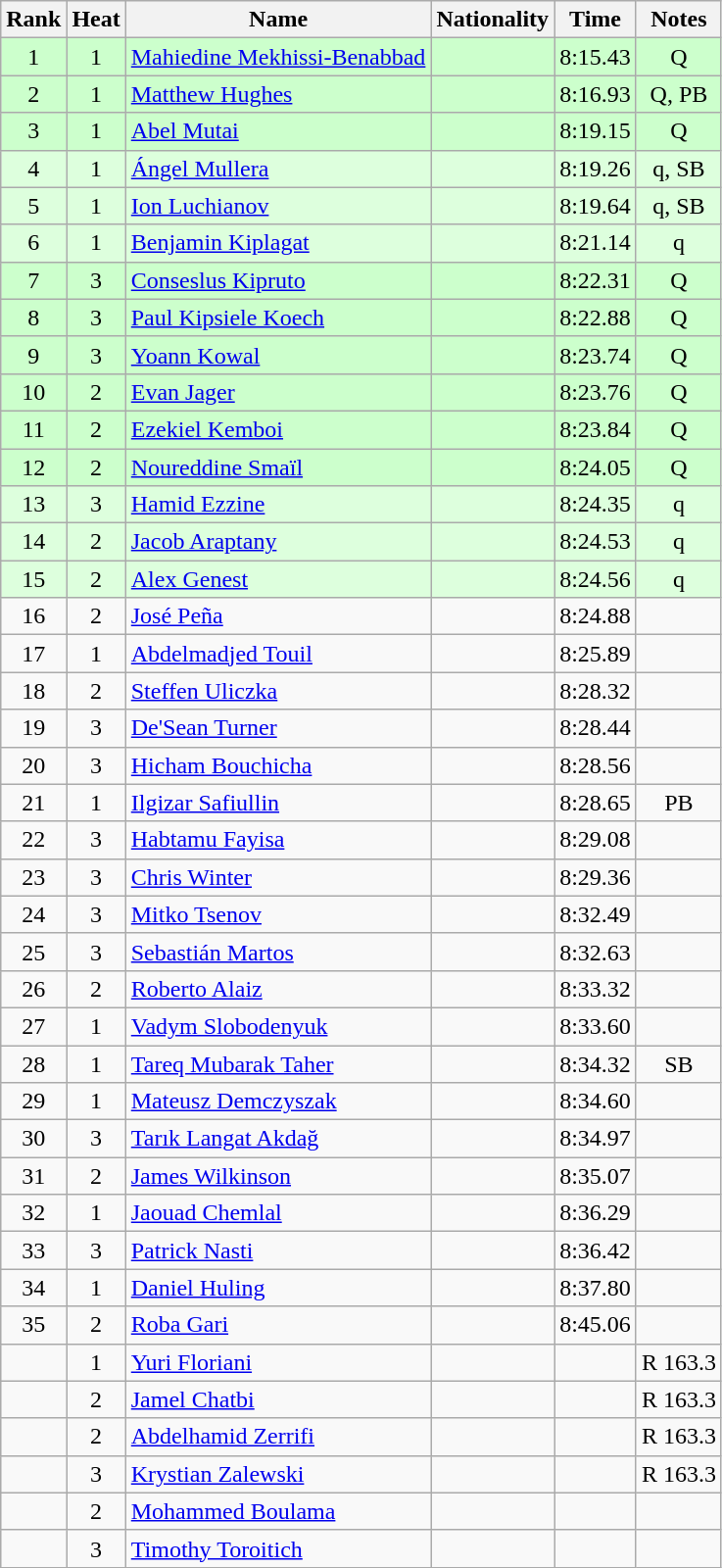<table class="wikitable sortable" style="text-align:center">
<tr>
<th>Rank</th>
<th>Heat</th>
<th>Name</th>
<th>Nationality</th>
<th>Time</th>
<th>Notes</th>
</tr>
<tr bgcolor=ccffcc>
<td>1</td>
<td>1</td>
<td align=left><a href='#'>Mahiedine Mekhissi-Benabbad</a></td>
<td align=left></td>
<td>8:15.43</td>
<td>Q</td>
</tr>
<tr bgcolor=ccffcc>
<td>2</td>
<td>1</td>
<td align=left><a href='#'>Matthew Hughes</a></td>
<td align=left></td>
<td>8:16.93</td>
<td>Q, PB</td>
</tr>
<tr bgcolor=ccffcc>
<td>3</td>
<td>1</td>
<td align=left><a href='#'>Abel Mutai</a></td>
<td align=left></td>
<td>8:19.15</td>
<td>Q</td>
</tr>
<tr bgcolor=ddffdd>
<td>4</td>
<td>1</td>
<td align=left><a href='#'>Ángel Mullera</a></td>
<td align=left></td>
<td>8:19.26</td>
<td>q, SB</td>
</tr>
<tr bgcolor=ddffdd>
<td>5</td>
<td>1</td>
<td align=left><a href='#'>Ion Luchianov</a></td>
<td align=left></td>
<td>8:19.64</td>
<td>q, SB</td>
</tr>
<tr bgcolor=ddffdd>
<td>6</td>
<td>1</td>
<td align=left><a href='#'>Benjamin Kiplagat</a></td>
<td align=left></td>
<td>8:21.14</td>
<td>q</td>
</tr>
<tr bgcolor=ccffcc>
<td>7</td>
<td>3</td>
<td align=left><a href='#'>Conseslus Kipruto</a></td>
<td align=left></td>
<td>8:22.31</td>
<td>Q</td>
</tr>
<tr bgcolor=ccffcc>
<td>8</td>
<td>3</td>
<td align=left><a href='#'>Paul Kipsiele Koech</a></td>
<td align=left></td>
<td>8:22.88</td>
<td>Q</td>
</tr>
<tr bgcolor=ccffcc>
<td>9</td>
<td>3</td>
<td align=left><a href='#'>Yoann Kowal</a></td>
<td align=left></td>
<td>8:23.74</td>
<td>Q</td>
</tr>
<tr bgcolor=ccffcc>
<td>10</td>
<td>2</td>
<td align=left><a href='#'>Evan Jager</a></td>
<td align=left></td>
<td>8:23.76</td>
<td>Q</td>
</tr>
<tr bgcolor=ccffcc>
<td>11</td>
<td>2</td>
<td align=left><a href='#'>Ezekiel Kemboi</a></td>
<td align=left></td>
<td>8:23.84</td>
<td>Q</td>
</tr>
<tr bgcolor=ccffcc>
<td>12</td>
<td>2</td>
<td align=left><a href='#'>Noureddine Smaïl</a></td>
<td align=left></td>
<td>8:24.05</td>
<td>Q</td>
</tr>
<tr bgcolor=ddffdd>
<td>13</td>
<td>3</td>
<td align=left><a href='#'>Hamid Ezzine</a></td>
<td align=left></td>
<td>8:24.35</td>
<td>q</td>
</tr>
<tr bgcolor=ddffdd>
<td>14</td>
<td>2</td>
<td align=left><a href='#'>Jacob Araptany</a></td>
<td align=left></td>
<td>8:24.53</td>
<td>q</td>
</tr>
<tr bgcolor=ddffdd>
<td>15</td>
<td>2</td>
<td align=left><a href='#'>Alex Genest</a></td>
<td align=left></td>
<td>8:24.56</td>
<td>q</td>
</tr>
<tr>
<td>16</td>
<td>2</td>
<td align=left><a href='#'>José Peña</a></td>
<td align=left></td>
<td>8:24.88</td>
<td></td>
</tr>
<tr>
<td>17</td>
<td>1</td>
<td align=left><a href='#'>Abdelmadjed Touil</a></td>
<td align=left></td>
<td>8:25.89</td>
<td></td>
</tr>
<tr>
<td>18</td>
<td>2</td>
<td align=left><a href='#'>Steffen Uliczka</a></td>
<td align=left></td>
<td>8:28.32</td>
<td></td>
</tr>
<tr>
<td>19</td>
<td>3</td>
<td align=left><a href='#'>De'Sean Turner</a></td>
<td align=left></td>
<td>8:28.44</td>
<td></td>
</tr>
<tr>
<td>20</td>
<td>3</td>
<td align=left><a href='#'>Hicham Bouchicha</a></td>
<td align=left></td>
<td>8:28.56</td>
<td></td>
</tr>
<tr>
<td>21</td>
<td>1</td>
<td align=left><a href='#'>Ilgizar Safiullin</a></td>
<td align=left></td>
<td>8:28.65</td>
<td>PB</td>
</tr>
<tr>
<td>22</td>
<td>3</td>
<td align=left><a href='#'>Habtamu Fayisa</a></td>
<td align=left></td>
<td>8:29.08</td>
<td></td>
</tr>
<tr>
<td>23</td>
<td>3</td>
<td align=left><a href='#'>Chris Winter</a></td>
<td align=left></td>
<td>8:29.36</td>
<td></td>
</tr>
<tr>
<td>24</td>
<td>3</td>
<td align=left><a href='#'>Mitko Tsenov</a></td>
<td align=left></td>
<td>8:32.49</td>
<td></td>
</tr>
<tr>
<td>25</td>
<td>3</td>
<td align=left><a href='#'>Sebastián Martos</a></td>
<td align=left></td>
<td>8:32.63</td>
<td></td>
</tr>
<tr>
<td>26</td>
<td>2</td>
<td align=left><a href='#'>Roberto Alaiz</a></td>
<td align=left></td>
<td>8:33.32</td>
<td></td>
</tr>
<tr>
<td>27</td>
<td>1</td>
<td align=left><a href='#'>Vadym Slobodenyuk</a></td>
<td align=left></td>
<td>8:33.60</td>
<td></td>
</tr>
<tr>
<td>28</td>
<td>1</td>
<td align=left><a href='#'>Tareq Mubarak Taher</a></td>
<td align=left></td>
<td>8:34.32</td>
<td>SB</td>
</tr>
<tr>
<td>29</td>
<td>1</td>
<td align=left><a href='#'>Mateusz Demczyszak</a></td>
<td align=left></td>
<td>8:34.60</td>
<td></td>
</tr>
<tr>
<td>30</td>
<td>3</td>
<td align=left><a href='#'>Tarık Langat Akdağ</a></td>
<td align=left></td>
<td>8:34.97</td>
<td></td>
</tr>
<tr>
<td>31</td>
<td>2</td>
<td align=left><a href='#'>James Wilkinson</a></td>
<td align=left></td>
<td>8:35.07</td>
<td></td>
</tr>
<tr>
<td>32</td>
<td>1</td>
<td align=left><a href='#'>Jaouad Chemlal</a></td>
<td align=left></td>
<td>8:36.29</td>
<td></td>
</tr>
<tr>
<td>33</td>
<td>3</td>
<td align=left><a href='#'>Patrick Nasti</a></td>
<td align=left></td>
<td>8:36.42</td>
<td></td>
</tr>
<tr>
<td>34</td>
<td>1</td>
<td align=left><a href='#'>Daniel Huling</a></td>
<td align=left></td>
<td>8:37.80</td>
<td></td>
</tr>
<tr>
<td>35</td>
<td>2</td>
<td align=left><a href='#'>Roba Gari</a></td>
<td align=left></td>
<td>8:45.06</td>
<td></td>
</tr>
<tr>
<td></td>
<td>1</td>
<td align=left><a href='#'>Yuri Floriani</a></td>
<td align=left></td>
<td></td>
<td>R 163.3</td>
</tr>
<tr>
<td></td>
<td>2</td>
<td align=left><a href='#'>Jamel Chatbi</a></td>
<td align=left></td>
<td></td>
<td>R 163.3</td>
</tr>
<tr>
<td></td>
<td>2</td>
<td align=left><a href='#'>Abdelhamid Zerrifi</a></td>
<td align=left></td>
<td></td>
<td>R 163.3</td>
</tr>
<tr>
<td></td>
<td>3</td>
<td align=left><a href='#'>Krystian Zalewski</a></td>
<td align=left></td>
<td></td>
<td>R 163.3</td>
</tr>
<tr>
<td></td>
<td>2</td>
<td align=left><a href='#'>Mohammed Boulama</a></td>
<td align=left></td>
<td></td>
<td></td>
</tr>
<tr>
<td></td>
<td>3</td>
<td align=left><a href='#'>Timothy Toroitich</a></td>
<td align=left></td>
<td></td>
<td></td>
</tr>
</table>
